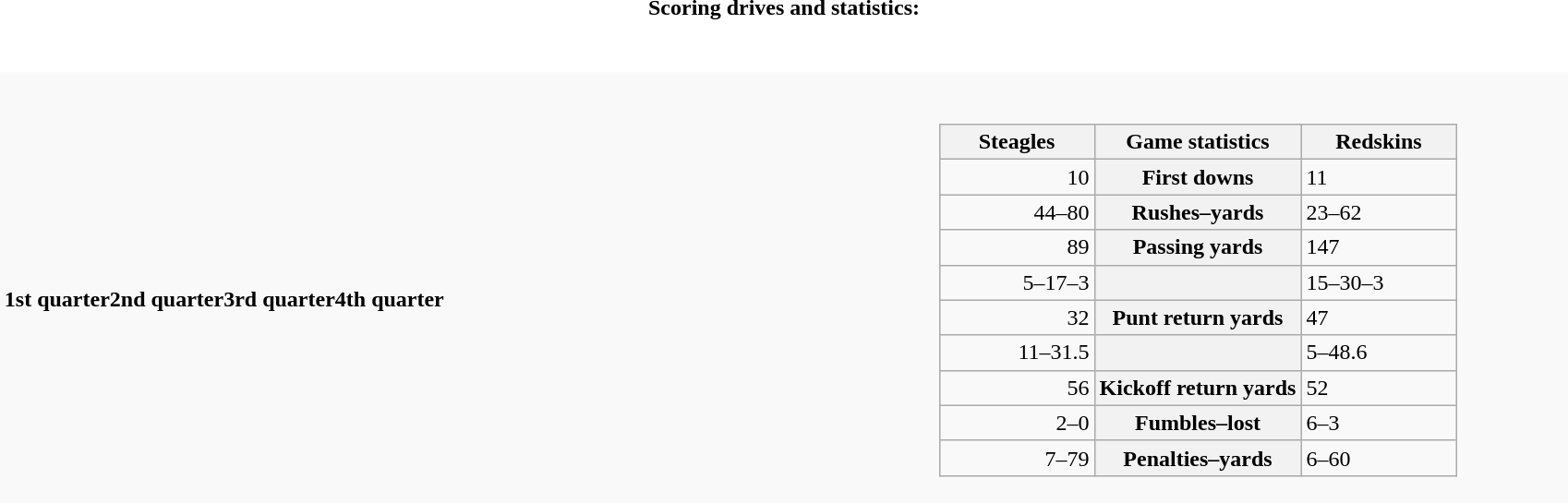<table class="toccolours collapsible collapsed"  style="width:90%; margin:auto;">
<tr>
<th>Scoring drives and statistics:</th>
</tr>
<tr>
<td><br><table border="0"  style="width:100%; background:#f9f9f9; margin:1em auto 1em auto;">
<tr>
<td><br><strong>1st quarter</strong><strong>2nd quarter</strong><strong>3rd quarter</strong><strong>4th quarter</strong></td>
<td><br><table class="wikitable" style="margin: 1em auto 1em auto">
<tr>
<th style="width:30%;">Steagles</th>
<th style="width:40%;">Game statistics</th>
<th style="width:30%;">Redskins</th>
</tr>
<tr>
<td style="text-align:right;">10</td>
<th>First downs</th>
<td>11</td>
</tr>
<tr>
<td style="text-align:right;">44–80</td>
<th>Rushes–yards</th>
<td>23–62</td>
</tr>
<tr>
<td style="text-align:right;">89</td>
<th>Passing yards</th>
<td>147</td>
</tr>
<tr>
<td style="text-align:right;">5–17–3</td>
<th></th>
<td>15–30–3</td>
</tr>
<tr>
<td style="text-align:right;">32</td>
<th>Punt return yards</th>
<td>47</td>
</tr>
<tr>
<td style="text-align:right;">11–31.5</td>
<th></th>
<td>5–48.6</td>
</tr>
<tr>
<td style="text-align:right;">56</td>
<th>Kickoff return yards</th>
<td>52</td>
</tr>
<tr>
<td style="text-align:right;">2–0</td>
<th>Fumbles–lost</th>
<td>6–3</td>
</tr>
<tr>
<td style="text-align:right;">7–79</td>
<th>Penalties–yards</th>
<td>6–60</td>
</tr>
</table>
</td>
</tr>
</table>
</td>
</tr>
</table>
